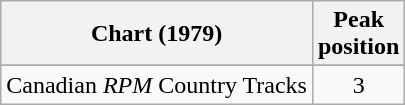<table class="wikitable sortable">
<tr>
<th align="left">Chart (1979)</th>
<th align="center">Peak<br>position</th>
</tr>
<tr>
</tr>
<tr>
<td align="left">Canadian <em>RPM</em> Country Tracks</td>
<td align="center">3</td>
</tr>
</table>
